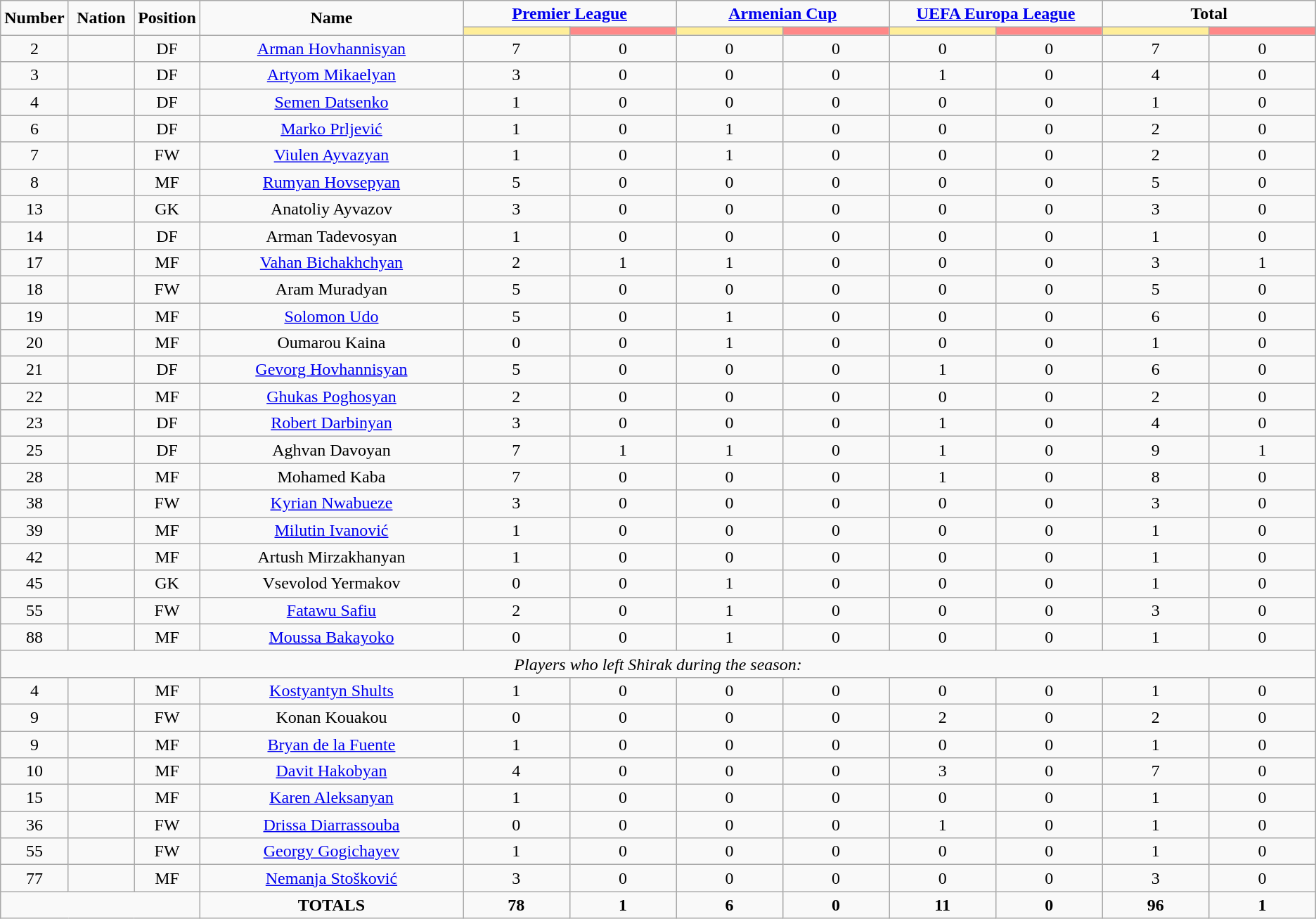<table class="wikitable" style="text-align:center;">
<tr>
<td rowspan="2"  style="width:5%; text-align:center;"><strong>Number</strong></td>
<td rowspan="2"  style="width:5%; text-align:center;"><strong>Nation</strong></td>
<td rowspan="2"  style="width:5%; text-align:center;"><strong>Position</strong></td>
<td rowspan="2"  style="width:20%; text-align:center;"><strong>Name</strong></td>
<td colspan="2" style="text-align:center;"><strong><a href='#'>Premier League</a></strong></td>
<td colspan="2" style="text-align:center;"><strong><a href='#'>Armenian Cup</a></strong></td>
<td colspan="2" style="text-align:center;"><strong><a href='#'>UEFA Europa League</a></strong></td>
<td colspan="2" style="text-align:center;"><strong>Total</strong></td>
</tr>
<tr>
<th style="width:60px; background:#fe9;"></th>
<th style="width:60px; background:#ff8888;"></th>
<th style="width:60px; background:#fe9;"></th>
<th style="width:60px; background:#ff8888;"></th>
<th style="width:60px; background:#fe9;"></th>
<th style="width:60px; background:#ff8888;"></th>
<th style="width:60px; background:#fe9;"></th>
<th style="width:60px; background:#ff8888;"></th>
</tr>
<tr>
<td>2</td>
<td></td>
<td>DF</td>
<td><a href='#'>Arman Hovhannisyan</a></td>
<td>7</td>
<td>0</td>
<td>0</td>
<td>0</td>
<td>0</td>
<td>0</td>
<td>7</td>
<td>0</td>
</tr>
<tr>
<td>3</td>
<td></td>
<td>DF</td>
<td><a href='#'>Artyom Mikaelyan</a></td>
<td>3</td>
<td>0</td>
<td>0</td>
<td>0</td>
<td>1</td>
<td>0</td>
<td>4</td>
<td>0</td>
</tr>
<tr>
<td>4</td>
<td></td>
<td>DF</td>
<td><a href='#'>Semen Datsenko</a></td>
<td>1</td>
<td>0</td>
<td>0</td>
<td>0</td>
<td>0</td>
<td>0</td>
<td>1</td>
<td>0</td>
</tr>
<tr>
<td>6</td>
<td></td>
<td>DF</td>
<td><a href='#'>Marko Prljević</a></td>
<td>1</td>
<td>0</td>
<td>1</td>
<td>0</td>
<td>0</td>
<td>0</td>
<td>2</td>
<td>0</td>
</tr>
<tr>
<td>7</td>
<td></td>
<td>FW</td>
<td><a href='#'>Viulen Ayvazyan</a></td>
<td>1</td>
<td>0</td>
<td>1</td>
<td>0</td>
<td>0</td>
<td>0</td>
<td>2</td>
<td>0</td>
</tr>
<tr>
<td>8</td>
<td></td>
<td>MF</td>
<td><a href='#'>Rumyan Hovsepyan</a></td>
<td>5</td>
<td>0</td>
<td>0</td>
<td>0</td>
<td>0</td>
<td>0</td>
<td>5</td>
<td>0</td>
</tr>
<tr>
<td>13</td>
<td></td>
<td>GK</td>
<td>Anatoliy Ayvazov</td>
<td>3</td>
<td>0</td>
<td>0</td>
<td>0</td>
<td>0</td>
<td>0</td>
<td>3</td>
<td>0</td>
</tr>
<tr>
<td>14</td>
<td></td>
<td>DF</td>
<td>Arman Tadevosyan</td>
<td>1</td>
<td>0</td>
<td>0</td>
<td>0</td>
<td>0</td>
<td>0</td>
<td>1</td>
<td>0</td>
</tr>
<tr>
<td>17</td>
<td></td>
<td>MF</td>
<td><a href='#'>Vahan Bichakhchyan</a></td>
<td>2</td>
<td>1</td>
<td>1</td>
<td>0</td>
<td>0</td>
<td>0</td>
<td>3</td>
<td>1</td>
</tr>
<tr>
<td>18</td>
<td></td>
<td>FW</td>
<td>Aram Muradyan</td>
<td>5</td>
<td>0</td>
<td>0</td>
<td>0</td>
<td>0</td>
<td>0</td>
<td>5</td>
<td>0</td>
</tr>
<tr>
<td>19</td>
<td></td>
<td>MF</td>
<td><a href='#'>Solomon Udo</a></td>
<td>5</td>
<td>0</td>
<td>1</td>
<td>0</td>
<td>0</td>
<td>0</td>
<td>6</td>
<td>0</td>
</tr>
<tr>
<td>20</td>
<td></td>
<td>MF</td>
<td>Oumarou Kaina</td>
<td>0</td>
<td>0</td>
<td>1</td>
<td>0</td>
<td>0</td>
<td>0</td>
<td>1</td>
<td>0</td>
</tr>
<tr>
<td>21</td>
<td></td>
<td>DF</td>
<td><a href='#'>Gevorg Hovhannisyan</a></td>
<td>5</td>
<td>0</td>
<td>0</td>
<td>0</td>
<td>1</td>
<td>0</td>
<td>6</td>
<td>0</td>
</tr>
<tr>
<td>22</td>
<td></td>
<td>MF</td>
<td><a href='#'>Ghukas Poghosyan</a></td>
<td>2</td>
<td>0</td>
<td>0</td>
<td>0</td>
<td>0</td>
<td>0</td>
<td>2</td>
<td>0</td>
</tr>
<tr>
<td>23</td>
<td></td>
<td>DF</td>
<td><a href='#'>Robert Darbinyan</a></td>
<td>3</td>
<td>0</td>
<td>0</td>
<td>0</td>
<td>1</td>
<td>0</td>
<td>4</td>
<td>0</td>
</tr>
<tr>
<td>25</td>
<td></td>
<td>DF</td>
<td>Aghvan Davoyan</td>
<td>7</td>
<td>1</td>
<td>1</td>
<td>0</td>
<td>1</td>
<td>0</td>
<td>9</td>
<td>1</td>
</tr>
<tr>
<td>28</td>
<td></td>
<td>MF</td>
<td>Mohamed Kaba</td>
<td>7</td>
<td>0</td>
<td>0</td>
<td>0</td>
<td>1</td>
<td>0</td>
<td>8</td>
<td>0</td>
</tr>
<tr>
<td>38</td>
<td></td>
<td>FW</td>
<td><a href='#'>Kyrian Nwabueze</a></td>
<td>3</td>
<td>0</td>
<td>0</td>
<td>0</td>
<td>0</td>
<td>0</td>
<td>3</td>
<td>0</td>
</tr>
<tr>
<td>39</td>
<td></td>
<td>MF</td>
<td><a href='#'>Milutin Ivanović</a></td>
<td>1</td>
<td>0</td>
<td>0</td>
<td>0</td>
<td>0</td>
<td>0</td>
<td>1</td>
<td>0</td>
</tr>
<tr>
<td>42</td>
<td></td>
<td>MF</td>
<td>Artush Mirzakhanyan</td>
<td>1</td>
<td>0</td>
<td>0</td>
<td>0</td>
<td>0</td>
<td>0</td>
<td>1</td>
<td>0</td>
</tr>
<tr>
<td>45</td>
<td></td>
<td>GK</td>
<td>Vsevolod Yermakov</td>
<td>0</td>
<td>0</td>
<td>1</td>
<td>0</td>
<td>0</td>
<td>0</td>
<td>1</td>
<td>0</td>
</tr>
<tr>
<td>55</td>
<td></td>
<td>FW</td>
<td><a href='#'>Fatawu Safiu</a></td>
<td>2</td>
<td>0</td>
<td>1</td>
<td>0</td>
<td>0</td>
<td>0</td>
<td>3</td>
<td>0</td>
</tr>
<tr>
<td>88</td>
<td></td>
<td>MF</td>
<td><a href='#'>Moussa Bakayoko</a></td>
<td>0</td>
<td>0</td>
<td>1</td>
<td>0</td>
<td>0</td>
<td>0</td>
<td>1</td>
<td>0</td>
</tr>
<tr>
<td colspan="14"><em>Players who left Shirak  during the season:</em></td>
</tr>
<tr>
<td>4</td>
<td></td>
<td>MF</td>
<td><a href='#'>Kostyantyn Shults</a></td>
<td>1</td>
<td>0</td>
<td>0</td>
<td>0</td>
<td>0</td>
<td>0</td>
<td>1</td>
<td>0</td>
</tr>
<tr>
<td>9</td>
<td></td>
<td>FW</td>
<td>Konan Kouakou</td>
<td>0</td>
<td>0</td>
<td>0</td>
<td>0</td>
<td>2</td>
<td>0</td>
<td>2</td>
<td>0</td>
</tr>
<tr>
<td>9</td>
<td></td>
<td>MF</td>
<td><a href='#'>Bryan de la Fuente</a></td>
<td>1</td>
<td>0</td>
<td>0</td>
<td>0</td>
<td>0</td>
<td>0</td>
<td>1</td>
<td>0</td>
</tr>
<tr>
<td>10</td>
<td></td>
<td>MF</td>
<td><a href='#'>Davit Hakobyan</a></td>
<td>4</td>
<td>0</td>
<td>0</td>
<td>0</td>
<td>3</td>
<td>0</td>
<td>7</td>
<td>0</td>
</tr>
<tr>
<td>15</td>
<td></td>
<td>MF</td>
<td><a href='#'>Karen Aleksanyan</a></td>
<td>1</td>
<td>0</td>
<td>0</td>
<td>0</td>
<td>0</td>
<td>0</td>
<td>1</td>
<td>0</td>
</tr>
<tr>
<td>36</td>
<td></td>
<td>FW</td>
<td><a href='#'>Drissa Diarrassouba</a></td>
<td>0</td>
<td>0</td>
<td>0</td>
<td>0</td>
<td>1</td>
<td>0</td>
<td>1</td>
<td>0</td>
</tr>
<tr>
<td>55</td>
<td></td>
<td>FW</td>
<td><a href='#'>Georgy Gogichayev</a></td>
<td>1</td>
<td>0</td>
<td>0</td>
<td>0</td>
<td>0</td>
<td>0</td>
<td>1</td>
<td>0</td>
</tr>
<tr>
<td>77</td>
<td></td>
<td>MF</td>
<td><a href='#'>Nemanja Stošković</a></td>
<td>3</td>
<td>0</td>
<td>0</td>
<td>0</td>
<td>0</td>
<td>0</td>
<td>3</td>
<td>0</td>
</tr>
<tr>
<td colspan="3"></td>
<td><strong>TOTALS</strong></td>
<td><strong>78</strong></td>
<td><strong>1</strong></td>
<td><strong>6</strong></td>
<td><strong>0</strong></td>
<td><strong>11</strong></td>
<td><strong>0</strong></td>
<td><strong>96</strong></td>
<td><strong>1</strong></td>
</tr>
</table>
